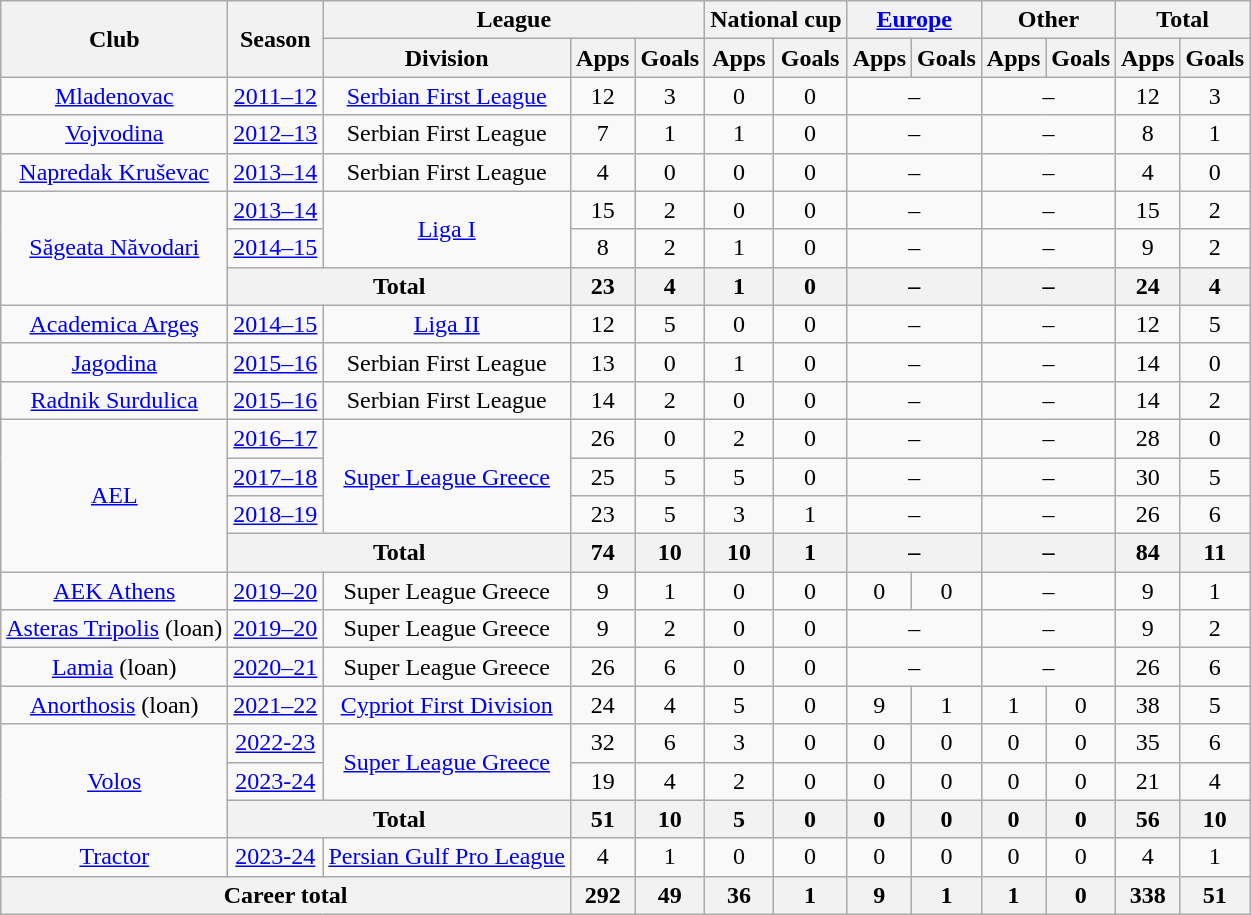<table class="wikitable" style="text-align:center">
<tr>
<th rowspan=2>Club</th>
<th rowspan=2>Season</th>
<th colspan=3>League</th>
<th colspan=2>National cup</th>
<th colspan=2><a href='#'>Europe</a></th>
<th colspan=2>Other</th>
<th colspan=2>Total</th>
</tr>
<tr>
<th>Division</th>
<th>Apps</th>
<th>Goals</th>
<th>Apps</th>
<th>Goals</th>
<th>Apps</th>
<th>Goals</th>
<th>Apps</th>
<th>Goals</th>
<th>Apps</th>
<th>Goals</th>
</tr>
<tr>
<td><a href='#'>Mladenovac</a></td>
<td><a href='#'>2011–12</a></td>
<td><a href='#'>Serbian First League</a></td>
<td>12</td>
<td>3</td>
<td>0</td>
<td>0</td>
<td colspan="2">–</td>
<td colspan="2">–</td>
<td>12</td>
<td>3</td>
</tr>
<tr>
<td><a href='#'>Vojvodina</a></td>
<td><a href='#'>2012–13</a></td>
<td>Serbian First League</td>
<td>7</td>
<td>1</td>
<td>1</td>
<td>0</td>
<td colspan="2">–</td>
<td colspan="2">–</td>
<td>8</td>
<td>1</td>
</tr>
<tr>
<td><a href='#'>Napredak Kruševac</a></td>
<td><a href='#'>2013–14</a></td>
<td>Serbian First League</td>
<td>4</td>
<td>0</td>
<td>0</td>
<td>0</td>
<td colspan="2">–</td>
<td colspan="2">–</td>
<td>4</td>
<td>0</td>
</tr>
<tr>
<td rowspan="3"><a href='#'>Săgeata Năvodari</a></td>
<td><a href='#'>2013–14</a></td>
<td rowspan="2"><a href='#'>Liga I</a></td>
<td>15</td>
<td>2</td>
<td>0</td>
<td>0</td>
<td colspan="2">–</td>
<td colspan="2">–</td>
<td>15</td>
<td>2</td>
</tr>
<tr>
<td><a href='#'>2014–15</a></td>
<td>8</td>
<td>2</td>
<td>1</td>
<td>0</td>
<td colspan="2">–</td>
<td colspan="2">–</td>
<td>9</td>
<td>2</td>
</tr>
<tr>
<th colspan="2">Total</th>
<th>23</th>
<th>4</th>
<th>1</th>
<th>0</th>
<th colspan="2">–</th>
<th colspan="2">–</th>
<th>24</th>
<th>4</th>
</tr>
<tr>
<td><a href='#'>Academica Argeş</a></td>
<td><a href='#'>2014–15</a></td>
<td><a href='#'>Liga II</a></td>
<td>12</td>
<td>5</td>
<td>0</td>
<td>0</td>
<td colspan="2">–</td>
<td colspan="2">–</td>
<td>12</td>
<td>5</td>
</tr>
<tr>
<td><a href='#'>Jagodina</a></td>
<td><a href='#'>2015–16</a></td>
<td>Serbian First League</td>
<td>13</td>
<td>0</td>
<td>1</td>
<td>0</td>
<td colspan="2">–</td>
<td colspan="2">–</td>
<td>14</td>
<td>0</td>
</tr>
<tr>
<td><a href='#'>Radnik Surdulica</a></td>
<td><a href='#'>2015–16</a></td>
<td>Serbian First League</td>
<td>14</td>
<td>2</td>
<td>0</td>
<td>0</td>
<td colspan="2">–</td>
<td colspan="2">–</td>
<td>14</td>
<td>2</td>
</tr>
<tr>
<td rowspan="4"><a href='#'>AEL</a></td>
<td><a href='#'>2016–17</a></td>
<td rowspan="3"><a href='#'>Super League Greece</a></td>
<td>26</td>
<td>0</td>
<td>2</td>
<td>0</td>
<td colspan="2">–</td>
<td colspan="2">–</td>
<td>28</td>
<td>0</td>
</tr>
<tr>
<td><a href='#'>2017–18</a></td>
<td>25</td>
<td>5</td>
<td>5</td>
<td>0</td>
<td colspan="2">–</td>
<td colspan="2">–</td>
<td>30</td>
<td>5</td>
</tr>
<tr>
<td><a href='#'>2018–19</a></td>
<td>23</td>
<td>5</td>
<td>3</td>
<td>1</td>
<td colspan="2">–</td>
<td colspan="2">–</td>
<td>26</td>
<td>6</td>
</tr>
<tr>
<th colspan="2">Total</th>
<th>74</th>
<th>10</th>
<th>10</th>
<th>1</th>
<th colspan="2">–</th>
<th colspan="2">–</th>
<th>84</th>
<th>11</th>
</tr>
<tr>
<td><a href='#'>AEK Athens</a></td>
<td><a href='#'>2019–20</a></td>
<td>Super League Greece</td>
<td>9</td>
<td>1</td>
<td>0</td>
<td>0</td>
<td>0</td>
<td>0</td>
<td colspan="2">–</td>
<td>9</td>
<td>1</td>
</tr>
<tr>
<td><a href='#'>Asteras Tripolis</a> (loan)</td>
<td><a href='#'>2019–20</a></td>
<td>Super League Greece</td>
<td>9</td>
<td>2</td>
<td>0</td>
<td>0</td>
<td colspan="2">–</td>
<td colspan="2">–</td>
<td>9</td>
<td>2</td>
</tr>
<tr>
<td><a href='#'>Lamia</a> (loan)</td>
<td><a href='#'>2020–21</a></td>
<td>Super League Greece</td>
<td>26</td>
<td>6</td>
<td>0</td>
<td>0</td>
<td colspan="2">–</td>
<td colspan="2">–</td>
<td>26</td>
<td>6</td>
</tr>
<tr>
<td><a href='#'>Anorthosis</a> (loan)</td>
<td><a href='#'>2021–22</a></td>
<td><a href='#'>Cypriot First Division</a></td>
<td>24</td>
<td>4</td>
<td>5</td>
<td>0</td>
<td>9</td>
<td>1</td>
<td>1</td>
<td>0</td>
<td>38</td>
<td>5</td>
</tr>
<tr>
<td rowspan="3"><a href='#'>Volos</a></td>
<td><a href='#'>2022-23</a></td>
<td rowspan="2"><a href='#'>Super League Greece</a></td>
<td>32</td>
<td>6</td>
<td>3</td>
<td>0</td>
<td>0</td>
<td>0</td>
<td>0</td>
<td>0</td>
<td>35</td>
<td>6</td>
</tr>
<tr>
<td><a href='#'>2023-24</a></td>
<td>19</td>
<td>4</td>
<td>2</td>
<td>0</td>
<td>0</td>
<td>0</td>
<td>0</td>
<td>0</td>
<td>21</td>
<td>4</td>
</tr>
<tr>
<th colspan=2>Total</th>
<th>51</th>
<th>10</th>
<th>5</th>
<th>0</th>
<th>0</th>
<th>0</th>
<th>0</th>
<th>0</th>
<th>56</th>
<th>10</th>
</tr>
<tr>
<td><a href='#'>Tractor</a></td>
<td><a href='#'>2023-24</a></td>
<td><a href='#'>Persian Gulf Pro League</a></td>
<td>4</td>
<td>1</td>
<td>0</td>
<td>0</td>
<td>0</td>
<td>0</td>
<td>0</td>
<td>0</td>
<td>4</td>
<td>1</td>
</tr>
<tr>
<th colspan="3">Career total</th>
<th>292</th>
<th>49</th>
<th>36</th>
<th>1</th>
<th>9</th>
<th>1</th>
<th>1</th>
<th>0</th>
<th>338</th>
<th>51</th>
</tr>
</table>
